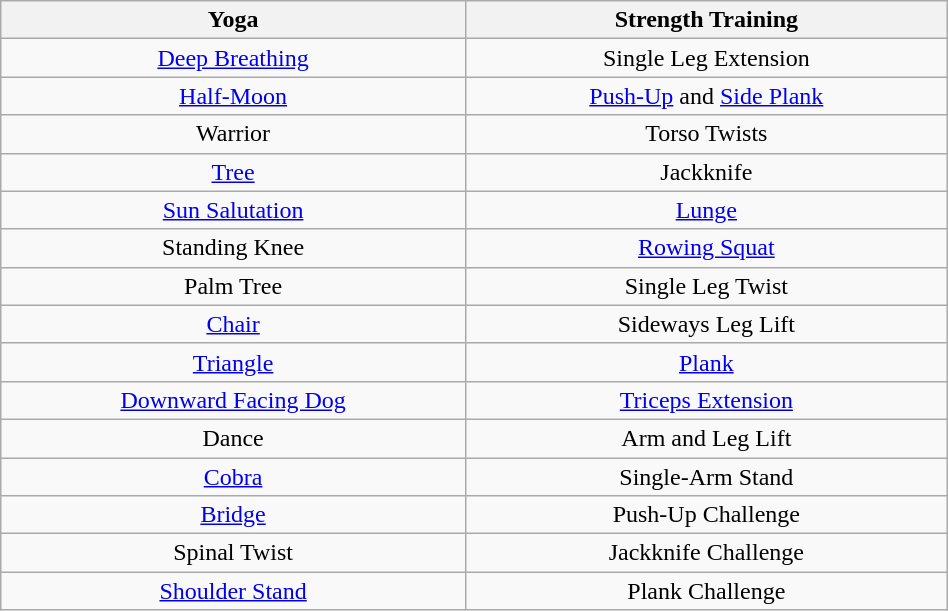<table class="wikitable" style="width:50%;">
<tr>
<th><strong>Yoga</strong></th>
<th><strong>Strength Training</strong></th>
</tr>
<tr>
<td style="text-align:center;"><a href='#'>Deep Breathing</a></td>
<td style="text-align:center;">Single Leg Extension</td>
</tr>
<tr>
<td style="text-align:center;"><a href='#'>Half-Moon</a></td>
<td style="text-align:center;"><a href='#'>Push-Up</a> and <a href='#'>Side Plank</a></td>
</tr>
<tr style="text-align:center;">
<td>Warrior</td>
<td>Torso Twists</td>
</tr>
<tr>
<td style="text-align:center;"><a href='#'>Tree</a></td>
<td style="text-align:center;">Jackknife</td>
</tr>
<tr>
<td style="text-align:center;"><a href='#'>Sun Salutation</a></td>
<td style="text-align:center;"><a href='#'>Lunge</a></td>
</tr>
<tr>
<td style="text-align:center;">Standing Knee</td>
<td style="text-align:center;"><a href='#'>Rowing Squat</a></td>
</tr>
<tr style="text-align:center;">
<td>Palm Tree</td>
<td>Single Leg Twist</td>
</tr>
<tr>
<td style="text-align:center;"><a href='#'>Chair</a></td>
<td style="text-align:center;">Sideways Leg Lift</td>
</tr>
<tr>
<td style="text-align:center;"><a href='#'>Triangle</a></td>
<td style="text-align:center;"><a href='#'>Plank</a></td>
</tr>
<tr>
<td style="text-align:center;"><a href='#'>Downward Facing Dog</a></td>
<td style="text-align:center;"><a href='#'>Triceps Extension</a></td>
</tr>
<tr style="text-align:center;">
<td>Dance</td>
<td>Arm and Leg Lift</td>
</tr>
<tr>
<td style="text-align:center;"><a href='#'>Cobra</a></td>
<td style="text-align:center;">Single-Arm Stand</td>
</tr>
<tr>
<td style="text-align:center;"><a href='#'>Bridge</a></td>
<td style="text-align:center;">Push-Up Challenge</td>
</tr>
<tr style="text-align:center;">
<td>Spinal Twist</td>
<td>Jackknife Challenge</td>
</tr>
<tr>
<td style="text-align:center;"><a href='#'>Shoulder Stand</a></td>
<td style="text-align:center;">Plank Challenge</td>
</tr>
</table>
